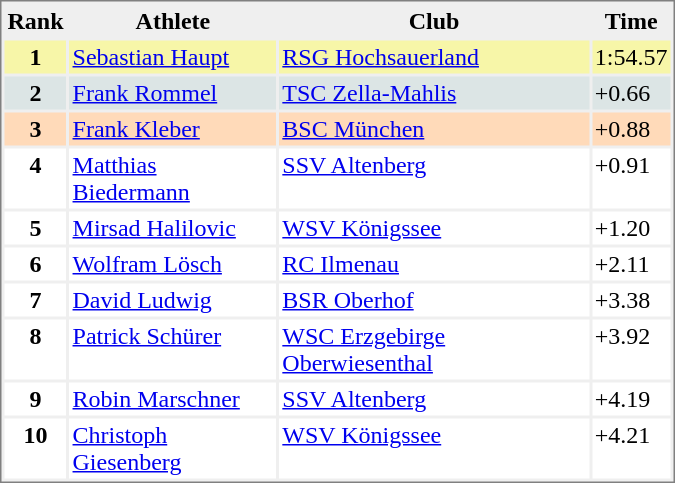<table style="border:1px solid #808080; background-color:#EFEFEF;" cellspacing="2" cellpadding="2" width="450">
<tr bgcolor="#EFEFEF">
<th>Rank</th>
<th>Athlete</th>
<th>Club</th>
<th>Time</th>
</tr>
<tr valign="top" bgcolor="#F7F6A8">
<th>1</th>
<td><a href='#'>Sebastian Haupt</a></td>
<td><a href='#'>RSG Hochsauerland</a></td>
<td>1:54.57</td>
</tr>
<tr valign="top" bgcolor="#DCE5E5">
<th>2</th>
<td><a href='#'>Frank Rommel</a></td>
<td><a href='#'>TSC Zella-Mahlis</a></td>
<td>+0.66</td>
</tr>
<tr valign="top" bgcolor="#FFDAB9">
<th>3</th>
<td><a href='#'>Frank Kleber</a></td>
<td><a href='#'>BSC München</a></td>
<td>+0.88</td>
</tr>
<tr valign="top" bgcolor="#FFFFFF">
<th>4</th>
<td><a href='#'>Matthias Biedermann</a></td>
<td><a href='#'>SSV Altenberg</a></td>
<td>+0.91</td>
</tr>
<tr valign="top" bgcolor="#FFFFFF">
<th>5</th>
<td><a href='#'>Mirsad Halilovic</a></td>
<td><a href='#'>WSV Königssee</a></td>
<td>+1.20</td>
</tr>
<tr valign="top" bgcolor="#FFFFFF">
<th>6</th>
<td><a href='#'>Wolfram Lösch</a></td>
<td><a href='#'>RC Ilmenau</a></td>
<td>+2.11</td>
</tr>
<tr valign="top" bgcolor="#FFFFFF">
<th>7</th>
<td><a href='#'>David Ludwig</a></td>
<td><a href='#'>BSR Oberhof</a></td>
<td>+3.38</td>
</tr>
<tr valign="top" bgcolor="#FFFFFF">
<th>8</th>
<td><a href='#'>Patrick Schürer</a></td>
<td><a href='#'>WSC Erzgebirge Oberwiesenthal</a></td>
<td>+3.92</td>
</tr>
<tr valign="top" bgcolor="#FFFFFF">
<th>9</th>
<td><a href='#'>Robin Marschner</a></td>
<td><a href='#'>SSV Altenberg</a></td>
<td>+4.19</td>
</tr>
<tr valign="top" bgcolor="#FFFFFF">
<th>10</th>
<td><a href='#'>Christoph Giesenberg</a></td>
<td><a href='#'>WSV Königssee</a></td>
<td>+4.21</td>
</tr>
</table>
